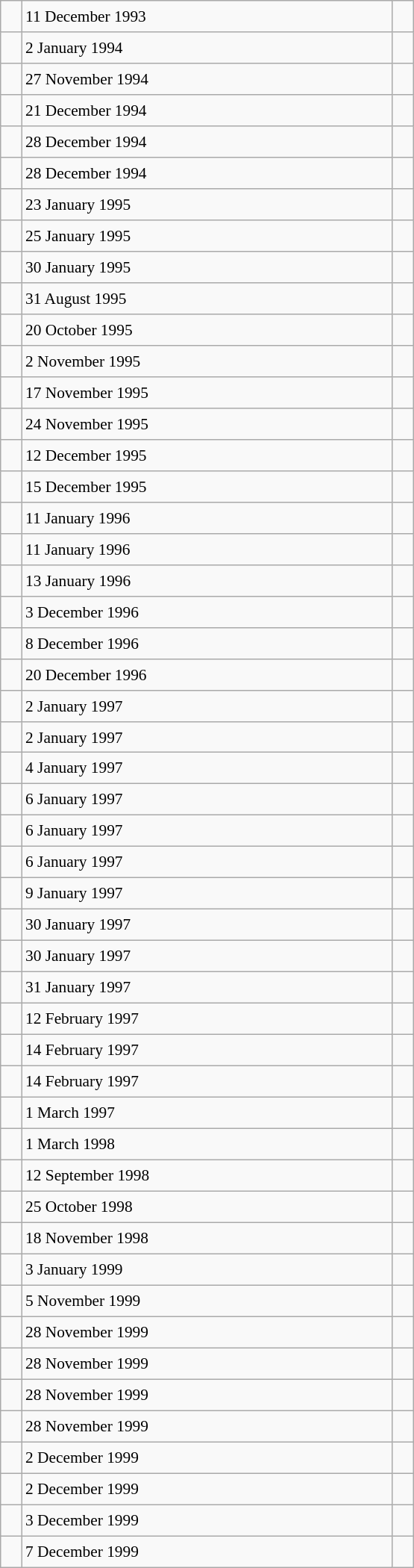<table class="wikitable" style="font-size: 89%; float: left; width: 26em; margin-right: 1em; height: 1400px">
<tr>
<td></td>
<td>11 December 1993</td>
<td></td>
</tr>
<tr>
<td></td>
<td>2 January 1994</td>
<td></td>
</tr>
<tr>
<td></td>
<td>27 November 1994</td>
<td></td>
</tr>
<tr>
<td></td>
<td>21 December 1994</td>
<td></td>
</tr>
<tr>
<td></td>
<td>28 December 1994</td>
<td></td>
</tr>
<tr>
<td></td>
<td>28 December 1994</td>
<td></td>
</tr>
<tr>
<td></td>
<td>23 January 1995</td>
<td></td>
</tr>
<tr>
<td></td>
<td>25 January 1995</td>
<td></td>
</tr>
<tr>
<td></td>
<td>30 January 1995</td>
<td></td>
</tr>
<tr>
<td></td>
<td>31 August 1995</td>
<td></td>
</tr>
<tr>
<td></td>
<td>20 October 1995</td>
<td></td>
</tr>
<tr>
<td></td>
<td>2 November 1995</td>
<td></td>
</tr>
<tr>
<td></td>
<td>17 November 1995</td>
<td></td>
</tr>
<tr>
<td></td>
<td>24 November 1995</td>
<td></td>
</tr>
<tr>
<td></td>
<td>12 December 1995</td>
<td></td>
</tr>
<tr>
<td></td>
<td>15 December 1995</td>
<td></td>
</tr>
<tr>
<td></td>
<td>11 January 1996</td>
<td></td>
</tr>
<tr>
<td></td>
<td>11 January 1996</td>
<td></td>
</tr>
<tr>
<td></td>
<td>13 January 1996</td>
<td></td>
</tr>
<tr>
<td></td>
<td>3 December 1996</td>
<td></td>
</tr>
<tr>
<td></td>
<td>8 December 1996</td>
<td></td>
</tr>
<tr>
<td></td>
<td>20 December 1996</td>
<td></td>
</tr>
<tr>
<td></td>
<td>2 January 1997</td>
<td></td>
</tr>
<tr>
<td></td>
<td>2 January 1997</td>
<td></td>
</tr>
<tr>
<td></td>
<td>4 January 1997</td>
<td></td>
</tr>
<tr>
<td></td>
<td>6 January 1997</td>
<td></td>
</tr>
<tr>
<td></td>
<td>6 January 1997</td>
<td></td>
</tr>
<tr>
<td></td>
<td>6 January 1997</td>
<td></td>
</tr>
<tr>
<td></td>
<td>9 January 1997</td>
<td></td>
</tr>
<tr>
<td></td>
<td>30 January 1997</td>
<td></td>
</tr>
<tr>
<td></td>
<td>30 January 1997</td>
<td></td>
</tr>
<tr>
<td></td>
<td>31 January 1997</td>
<td></td>
</tr>
<tr>
<td></td>
<td>12 February 1997</td>
<td></td>
</tr>
<tr>
<td></td>
<td>14 February 1997</td>
<td></td>
</tr>
<tr>
<td></td>
<td>14 February 1997</td>
<td></td>
</tr>
<tr>
<td></td>
<td>1 March 1997</td>
<td></td>
</tr>
<tr>
<td></td>
<td>1 March 1998</td>
<td></td>
</tr>
<tr>
<td></td>
<td>12 September 1998</td>
<td></td>
</tr>
<tr>
<td></td>
<td>25 October 1998</td>
<td></td>
</tr>
<tr>
<td></td>
<td>18 November 1998</td>
<td></td>
</tr>
<tr>
<td></td>
<td>3 January 1999</td>
<td></td>
</tr>
<tr>
<td></td>
<td>5 November 1999</td>
<td></td>
</tr>
<tr>
<td></td>
<td>28 November 1999</td>
<td></td>
</tr>
<tr>
<td></td>
<td>28 November 1999</td>
<td></td>
</tr>
<tr>
<td></td>
<td>28 November 1999</td>
<td></td>
</tr>
<tr>
<td></td>
<td>28 November 1999</td>
<td></td>
</tr>
<tr>
<td></td>
<td>2 December 1999</td>
<td></td>
</tr>
<tr>
<td></td>
<td>2 December 1999</td>
<td></td>
</tr>
<tr>
<td></td>
<td>3 December 1999</td>
<td></td>
</tr>
<tr>
<td></td>
<td>7 December 1999</td>
<td></td>
</tr>
</table>
